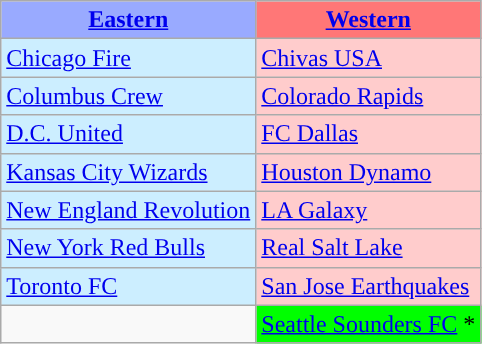<table class="wikitable">
<tr>
<th style="background-color: #9AF;"><a href='#'>Eastern</a></th>
<th style="background-color: #F77;"><a href='#'>Western</a></th>
</tr>
<tr>
<td style="background-color: #CEF;"><a href='#'>Chicago Fire</a></td>
<td style="background-color: #FCC;"><a href='#'>Chivas USA</a></td>
</tr>
<tr>
<td style="background-color: #CEF;"><a href='#'>Columbus Crew</a></td>
<td style="background-color: #FCC;"><a href='#'>Colorado Rapids</a></td>
</tr>
<tr>
<td style="background-color: #CEF;"><a href='#'>D.C. United</a></td>
<td style="background-color: #FCC;"><a href='#'>FC Dallas</a></td>
</tr>
<tr>
<td style="background-color: #CEF;"><a href='#'>Kansas City Wizards</a></td>
<td style="background-color: #FCC;"><a href='#'>Houston Dynamo</a></td>
</tr>
<tr>
<td style="background-color: #CEF;"><a href='#'>New England Revolution</a></td>
<td style="background-color: #FCC;"><a href='#'>LA Galaxy</a></td>
</tr>
<tr>
<td style="background-color: #CEF;"><a href='#'>New York Red Bulls</a></td>
<td style="background-color: #FCC;"><a href='#'>Real Salt Lake</a></td>
</tr>
<tr>
<td style="background-color: #CEF;"><a href='#'>Toronto FC</a></td>
<td style="background-color: #FCC;"><a href='#'>San Jose Earthquakes</a></td>
</tr>
<tr>
<td></td>
<td style="background-color: #0F0;"><a href='#'>Seattle Sounders FC</a> *</td>
</tr>
</table>
